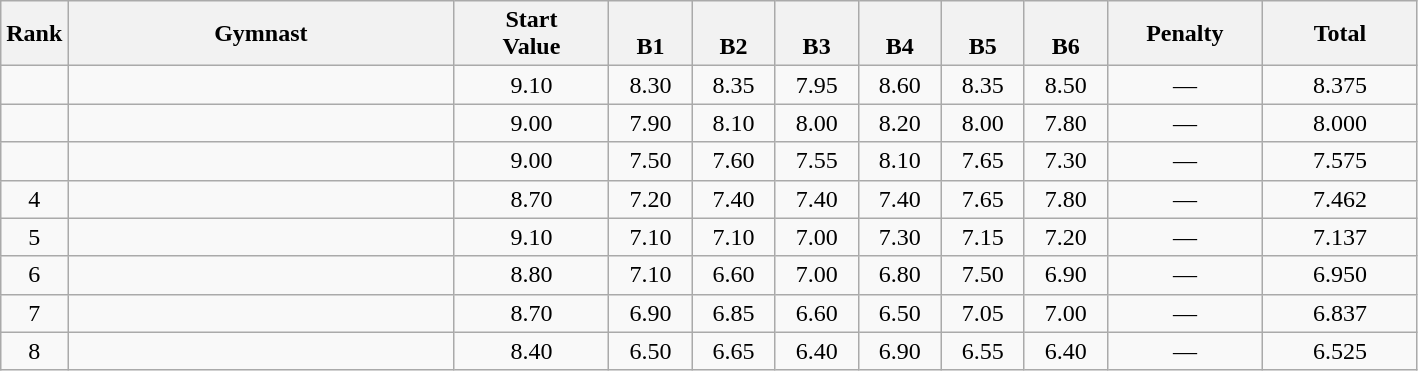<table class="wikitable" style="text-align:center">
<tr>
<th>Rank</th>
<th width=250>Gymnast</th>
<th style="width:6em">Start<br>Value</th>
<th style="vertical-align:bottom; width:3em">B1</th>
<th style="vertical-align:bottom; width:3em">B2</th>
<th style="vertical-align:bottom; width:3em">B3</th>
<th style="vertical-align:bottom; width:3em">B4</th>
<th style="vertical-align:bottom; width:3em">B5</th>
<th style="vertical-align:bottom; width:3em">B6</th>
<th style="width:6em">Penalty</th>
<th style="width:6em">Total</th>
</tr>
<tr>
<td></td>
<td align=left></td>
<td>9.10</td>
<td>8.30</td>
<td>8.35</td>
<td>7.95</td>
<td>8.60</td>
<td>8.35</td>
<td>8.50</td>
<td>—</td>
<td>8.375</td>
</tr>
<tr>
<td></td>
<td align=left></td>
<td>9.00</td>
<td>7.90</td>
<td>8.10</td>
<td>8.00</td>
<td>8.20</td>
<td>8.00</td>
<td>7.80</td>
<td>—</td>
<td>8.000</td>
</tr>
<tr>
<td></td>
<td align=left></td>
<td>9.00</td>
<td>7.50</td>
<td>7.60</td>
<td>7.55</td>
<td>8.10</td>
<td>7.65</td>
<td>7.30</td>
<td>—</td>
<td>7.575</td>
</tr>
<tr>
<td>4</td>
<td align=left></td>
<td>8.70</td>
<td>7.20</td>
<td>7.40</td>
<td>7.40</td>
<td>7.40</td>
<td>7.65</td>
<td>7.80</td>
<td>—</td>
<td>7.462</td>
</tr>
<tr>
<td>5</td>
<td align=left></td>
<td>9.10</td>
<td>7.10</td>
<td>7.10</td>
<td>7.00</td>
<td>7.30</td>
<td>7.15</td>
<td>7.20</td>
<td>—</td>
<td>7.137</td>
</tr>
<tr>
<td>6</td>
<td align=left></td>
<td>8.80</td>
<td>7.10</td>
<td>6.60</td>
<td>7.00</td>
<td>6.80</td>
<td>7.50</td>
<td>6.90</td>
<td>—</td>
<td>6.950</td>
</tr>
<tr>
<td>7</td>
<td align=left></td>
<td>8.70</td>
<td>6.90</td>
<td>6.85</td>
<td>6.60</td>
<td>6.50</td>
<td>7.05</td>
<td>7.00</td>
<td>—</td>
<td>6.837</td>
</tr>
<tr>
<td>8</td>
<td align=left></td>
<td>8.40</td>
<td>6.50</td>
<td>6.65</td>
<td>6.40</td>
<td>6.90</td>
<td>6.55</td>
<td>6.40</td>
<td>—</td>
<td>6.525</td>
</tr>
</table>
